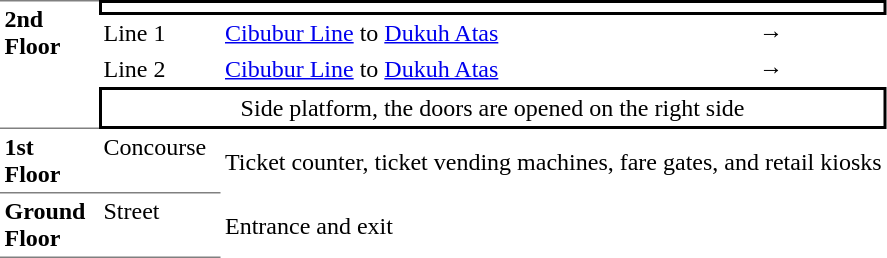<table border="0" cellpadding="3" cellspacing="0">
<tr>
<td rowspan="4" style="border-top:solid 1px gray;border-bottom:solid 1px gray; vertical-align:top" width="60"><strong>2nd Floor</strong></td>
<td colspan="3" style="border-top:solid 2px black;border-right:solid 2px black;border-left:solid 2px black;border-bottom:solid 2px black; style="text-align:center"></td>
</tr>
<tr>
<td style="vertical-align:top" width="75">Line 1</td>
<td style="vertical-align:top" width="350"> <a href='#'>Cibubur Line</a> to <a href='#'>Dukuh Atas</a></td>
<td> →</td>
</tr>
<tr>
<td style="vertical-align:top">Line 2</td>
<td style="vertical-align:top"> <a href='#'>Cibubur Line</a> to <a href='#'>Dukuh Atas</a></td>
<td> →</td>
</tr>
<tr>
<td colspan="3" style="border:solid 2px black; text-align:center">Side platform, the doors are opened on the right side</td>
</tr>
<tr>
<td style="border-bottom:solid 1px gray; vertical-align:top"><strong>1st Floor</strong></td>
<td style="border-bottom:solid 1px gray; vertical-align:top">Concourse</td>
<td colspan="2">Ticket counter, ticket vending machines, fare gates, and retail kiosks</td>
</tr>
<tr>
<td style="border-bottom:solid 1px gray; vertical-align:top"><strong>Ground Floor</strong></td>
<td style="border-bottom:solid 1px gray; vertical-align:top">Street</td>
<td colspan="2">Entrance and exit</td>
</tr>
</table>
